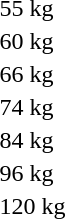<table>
<tr>
<td rowspan=2>55 kg<br></td>
<td rowspan=2></td>
<td rowspan=2></td>
<td></td>
</tr>
<tr>
<td></td>
</tr>
<tr>
<td rowspan=2>60 kg<br></td>
<td rowspan=2></td>
<td rowspan=2></td>
<td></td>
</tr>
<tr>
<td></td>
</tr>
<tr>
<td rowspan=2>66 kg<br></td>
<td rowspan=2></td>
<td rowspan=2></td>
<td></td>
</tr>
<tr>
<td></td>
</tr>
<tr>
<td rowspan=2>74 kg<br></td>
<td rowspan=2></td>
<td rowspan=2></td>
<td></td>
</tr>
<tr>
<td></td>
</tr>
<tr>
<td rowspan=2>84 kg<br></td>
<td rowspan=2></td>
<td rowspan=2></td>
<td></td>
</tr>
<tr>
<td></td>
</tr>
<tr>
<td rowspan=2>96 kg<br></td>
<td rowspan=2></td>
<td rowspan=2></td>
<td></td>
</tr>
<tr>
<td></td>
</tr>
<tr>
<td rowspan=2>120 kg<br></td>
<td rowspan=2></td>
<td rowspan=2></td>
<td></td>
</tr>
<tr>
<td></td>
</tr>
</table>
